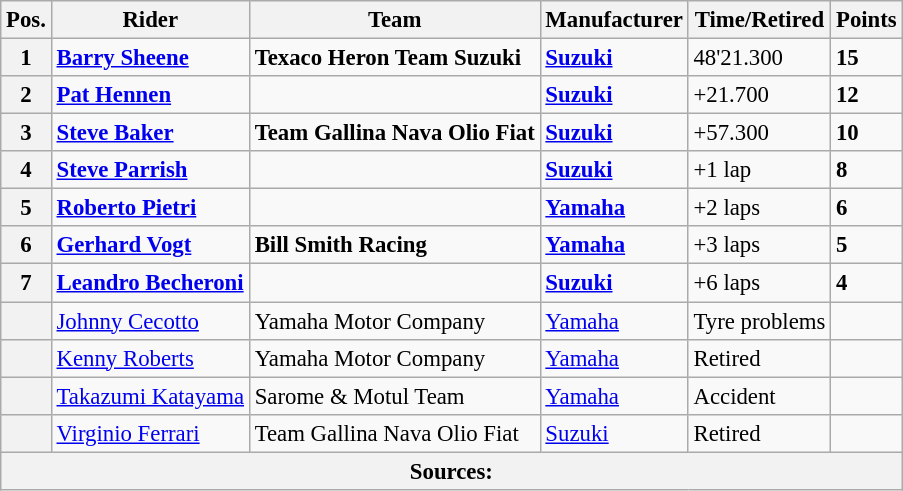<table class="wikitable" style="font-size: 95%;">
<tr>
<th>Pos.</th>
<th>Rider</th>
<th>Team</th>
<th>Manufacturer</th>
<th>Time/Retired</th>
<th>Points</th>
</tr>
<tr>
<th>1</th>
<td> <strong><a href='#'>Barry Sheene</a></strong></td>
<td><strong>Texaco Heron Team Suzuki</strong></td>
<td><strong><a href='#'>Suzuki</a></strong></td>
<td>48'21.300</td>
<td><strong>15</strong></td>
</tr>
<tr>
<th>2</th>
<td> <strong><a href='#'>Pat Hennen</a></strong></td>
<td></td>
<td><strong><a href='#'>Suzuki</a></strong></td>
<td>+21.700</td>
<td><strong>12</strong></td>
</tr>
<tr>
<th>3</th>
<td> <strong><a href='#'>Steve Baker</a></strong></td>
<td><strong>Team Gallina Nava Olio Fiat</strong></td>
<td><strong><a href='#'>Suzuki</a></strong></td>
<td>+57.300</td>
<td><strong>10</strong></td>
</tr>
<tr>
<th>4</th>
<td> <strong><a href='#'>Steve Parrish</a></strong></td>
<td></td>
<td><strong><a href='#'>Suzuki</a></strong></td>
<td>+1 lap</td>
<td><strong>8</strong></td>
</tr>
<tr>
<th>5</th>
<td> <strong><a href='#'>Roberto Pietri</a></strong></td>
<td></td>
<td><strong><a href='#'>Yamaha</a></strong></td>
<td>+2 laps</td>
<td><strong>6</strong></td>
</tr>
<tr>
<th>6</th>
<td> <strong><a href='#'>Gerhard Vogt</a></strong></td>
<td><strong>Bill Smith Racing</strong></td>
<td><strong><a href='#'>Yamaha</a></strong></td>
<td>+3 laps</td>
<td><strong>5</strong></td>
</tr>
<tr>
<th>7</th>
<td> <strong><a href='#'>Leandro Becheroni</a></strong></td>
<td></td>
<td><strong><a href='#'>Suzuki</a></strong></td>
<td>+6 laps</td>
<td><strong>4</strong></td>
</tr>
<tr>
<th></th>
<td> <a href='#'>Johnny Cecotto</a></td>
<td>Yamaha Motor Company</td>
<td><a href='#'>Yamaha</a></td>
<td>Tyre problems</td>
<td></td>
</tr>
<tr>
<th></th>
<td> <a href='#'>Kenny Roberts</a></td>
<td>Yamaha Motor Company</td>
<td><a href='#'>Yamaha</a></td>
<td>Retired</td>
<td></td>
</tr>
<tr>
<th></th>
<td> <a href='#'>Takazumi Katayama</a></td>
<td>Sarome & Motul Team</td>
<td><a href='#'>Yamaha</a></td>
<td>Accident</td>
<td></td>
</tr>
<tr>
<th></th>
<td> <a href='#'>Virginio Ferrari</a></td>
<td>Team Gallina Nava Olio Fiat</td>
<td><a href='#'>Suzuki</a></td>
<td>Retired</td>
<td></td>
</tr>
<tr>
<th colspan=8>Sources: </th>
</tr>
</table>
